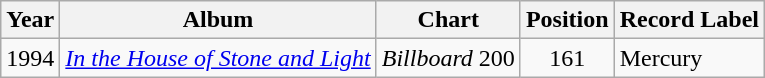<table class="wikitable">
<tr>
<th>Year</th>
<th>Album</th>
<th>Chart</th>
<th>Position</th>
<th>Record Label</th>
</tr>
<tr>
<td>1994</td>
<td><em><a href='#'>In the House of Stone and Light</a></em></td>
<td rowspan=1><em>Billboard</em> 200</td>
<td align="center">161</td>
<td>Mercury</td>
</tr>
</table>
